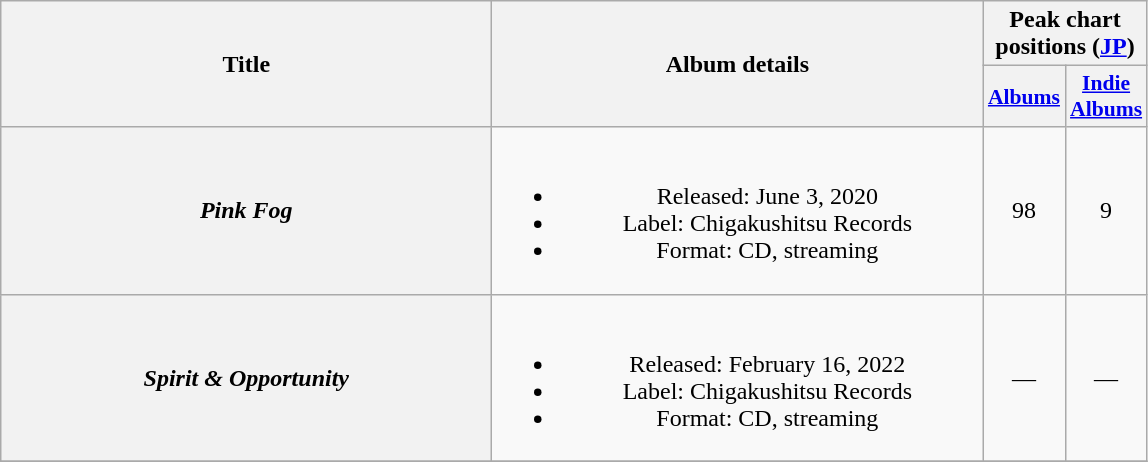<table class="wikitable plainrowheaders" style="text-align:center;">
<tr>
<th scope="col" rowspan="2" style="width:20em;">Title</th>
<th scope="col" rowspan="2" style="width:20em;">Album details</th>
<th colspan=2 scope="col">Peak chart positions (<a href='#'>JP</a>)</th>
</tr>
<tr>
<th scope="col" style="width:2.5em;font-size:90%;"><a href='#'>Albums</a></th>
<th scope="col" style="width:2.5em;font-size:90%;"><a href='#'>Indie Albums</a></th>
</tr>
<tr>
<th scope=row><em>Pink Fog</em></th>
<td><br><ul><li>Released: June 3, 2020</li><li>Label: Chigakushitsu Records</li><li>Format: CD, streaming</li></ul></td>
<td>98</td>
<td>9</td>
</tr>
<tr>
<th scope=row><em>Spirit & Opportunity</em></th>
<td><br><ul><li>Released: February 16, 2022</li><li>Label: Chigakushitsu Records</li><li>Format: CD, streaming</li></ul></td>
<td>—</td>
<td>—</td>
</tr>
<tr>
</tr>
</table>
